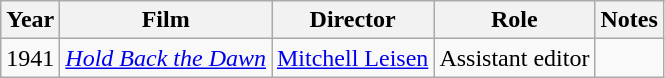<table class="wikitable">
<tr>
<th>Year</th>
<th>Film</th>
<th>Director</th>
<th>Role</th>
<th>Notes</th>
</tr>
<tr>
<td>1941</td>
<td><em><a href='#'>Hold Back the Dawn</a></em></td>
<td><a href='#'>Mitchell Leisen</a></td>
<td>Assistant editor</td>
<td><small></small></td>
</tr>
</table>
